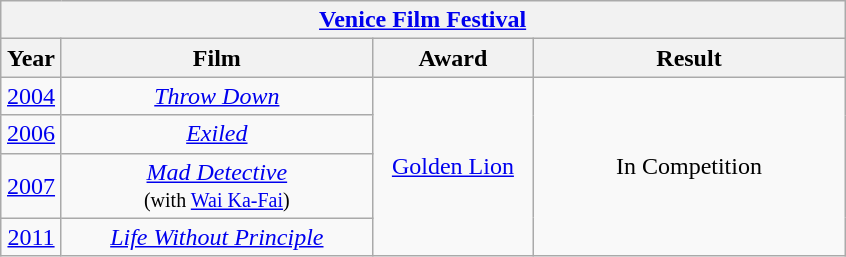<table class="wikitable">
<tr>
<th colspan="5" align="center"><a href='#'>Venice Film Festival</a></th>
</tr>
<tr>
<th width="33">Year</th>
<th width="200">Film</th>
<th width="100">Award</th>
<th width="200">Result</th>
</tr>
<tr>
<td align="center" rowspan="1"><a href='#'>2004</a></td>
<td align="center"><em><a href='#'>Throw Down</a></em></td>
<td align="center" rowspan="4"><a href='#'>Golden Lion</a></td>
<td align="center" rowspan="4">In Competition</td>
</tr>
<tr>
<td align="center"><a href='#'>2006</a></td>
<td align="center"><em><a href='#'>Exiled</a></em></td>
</tr>
<tr>
<td align="center"><a href='#'>2007</a></td>
<td align="center"><em><a href='#'>Mad Detective</a></em><br><small>(with <a href='#'>Wai Ka-Fai</a>)</small></td>
</tr>
<tr>
<td align="center"><a href='#'>2011</a></td>
<td align="center"><em><a href='#'>Life Without Principle</a></em></td>
</tr>
</table>
